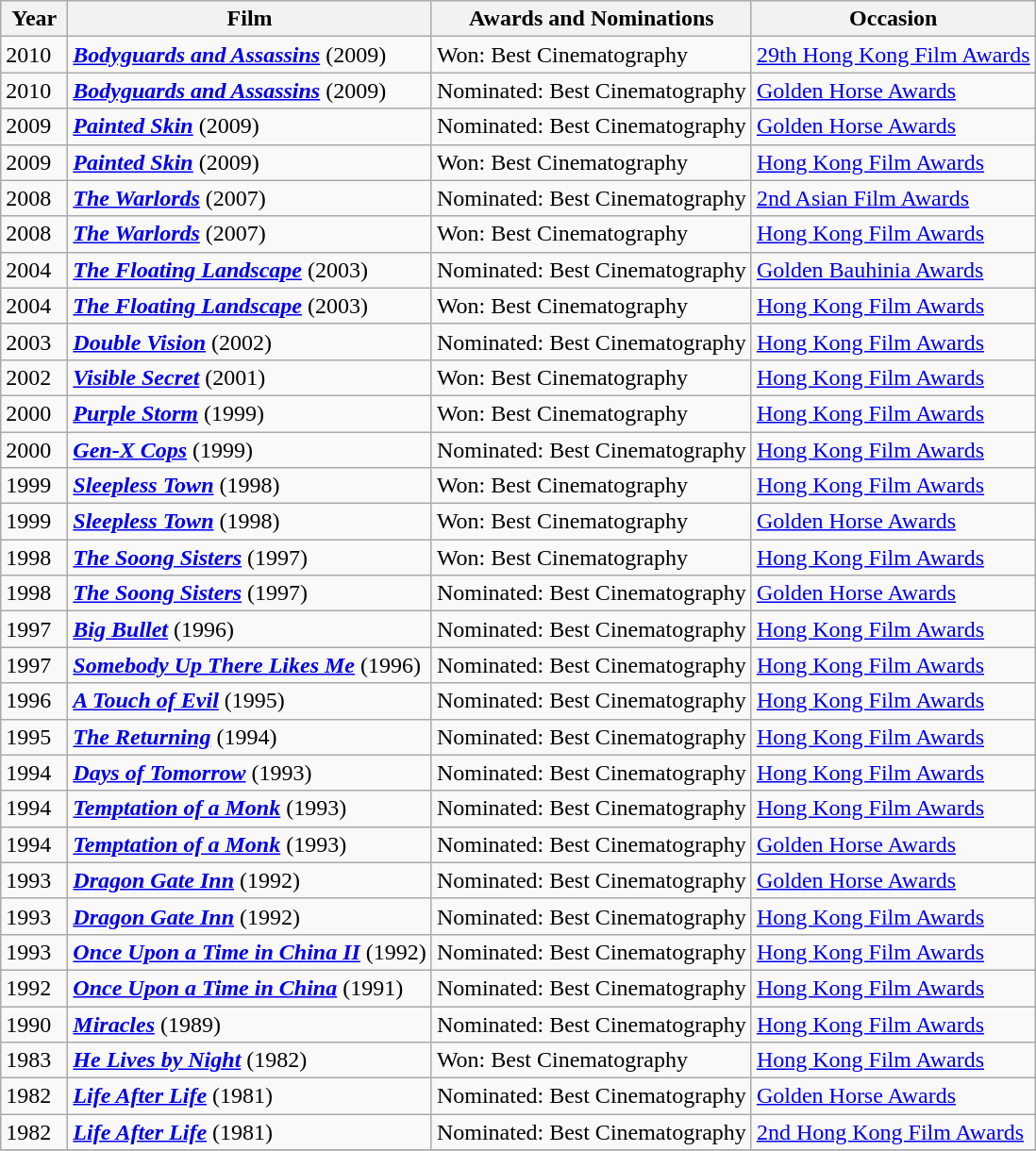<table class="wikitable">
<tr>
<th align="left" valign="top" width="40">Year</th>
<th align="left" valign="top">Film</th>
<th align="left" valign="top">Awards and Nominations</th>
<th align="left" valign="top">Occasion</th>
</tr>
<tr>
<td align="left" valign="top">2010</td>
<td align="left" valign="top"><strong><em><a href='#'>Bodyguards and Assassins</a></em></strong> (2009)</td>
<td align="left" valign="top">Won: Best Cinematography</td>
<td align="left" valign="top"><a href='#'>29th Hong Kong Film Awards</a></td>
</tr>
<tr>
<td align="left" valign="top">2010</td>
<td align="left" valign="top"><strong><em><a href='#'>Bodyguards and Assassins</a></em></strong> (2009)</td>
<td align="left" valign="top">Nominated: Best Cinematography</td>
<td align="left" valign="top"><a href='#'>Golden Horse Awards</a></td>
</tr>
<tr>
<td align="left" valign="top">2009</td>
<td align="left" valign="top"><strong><em><a href='#'>Painted Skin</a></em></strong> (2009)</td>
<td align="left" valign="top">Nominated: Best Cinematography</td>
<td align="left" valign="top"><a href='#'>Golden Horse Awards</a></td>
</tr>
<tr>
<td align="left" valign="top">2009</td>
<td align="left" valign="top"><strong><em><a href='#'>Painted Skin</a></em></strong> (2009)</td>
<td align="left" valign="top">Won: Best Cinematography</td>
<td align="left" valign="top"><a href='#'>Hong Kong Film Awards</a></td>
</tr>
<tr>
<td align="left" valign="top">2008</td>
<td align="left" valign="top"><strong><em><a href='#'>The Warlords</a></em></strong> (2007)</td>
<td align="left" valign="top">Nominated: Best Cinematography</td>
<td align="left" valign="top"><a href='#'>2nd Asian Film Awards</a></td>
</tr>
<tr>
<td align="left" valign="top">2008</td>
<td align="left" valign="top"><strong><em><a href='#'>The Warlords</a></em></strong> (2007)</td>
<td align="left" valign="top">Won: Best Cinematography</td>
<td align="left" valign="top"><a href='#'>Hong Kong Film Awards</a></td>
</tr>
<tr>
<td align="left" valign="top">2004</td>
<td align="left" valign="top"><strong><em><a href='#'>The Floating Landscape</a></em></strong> (2003)</td>
<td align="left" valign="top">Nominated: Best Cinematography</td>
<td align="left" valign="top"><a href='#'>Golden Bauhinia Awards</a></td>
</tr>
<tr>
<td align="left" valign="top">2004</td>
<td align="left" valign="top"><strong><em><a href='#'>The Floating Landscape</a></em></strong> (2003)</td>
<td align="left" valign="top">Won: Best Cinematography</td>
<td align="left" valign="top"><a href='#'>Hong Kong Film Awards</a></td>
</tr>
<tr>
<td align="left" valign="top">2003</td>
<td align="left" valign="top"><strong><em><a href='#'>Double Vision</a></em></strong> (2002)</td>
<td align="left" valign="top">Nominated: Best Cinematography</td>
<td align="left" valign="top"><a href='#'>Hong Kong Film Awards</a></td>
</tr>
<tr>
<td align="left" valign="top">2002</td>
<td align="left" valign="top"><strong><em><a href='#'>Visible Secret</a></em></strong> (2001)</td>
<td align="left" valign="top">Won: Best Cinematography</td>
<td align="left" valign="top"><a href='#'>Hong Kong Film Awards</a></td>
</tr>
<tr>
<td align="left" valign="top">2000</td>
<td align="left" valign="top"><strong><em><a href='#'>Purple Storm</a></em></strong> (1999)</td>
<td align="left" valign="top">Won: Best Cinematography</td>
<td align="left" valign="top"><a href='#'>Hong Kong Film Awards</a></td>
</tr>
<tr>
<td align="left" valign="top">2000</td>
<td align="left" valign="top"><strong><em><a href='#'>Gen-X Cops</a></em></strong> (1999)</td>
<td align="left" valign="top">Nominated: Best Cinematography</td>
<td align="left" valign="top"><a href='#'>Hong Kong Film Awards</a></td>
</tr>
<tr>
<td align="left" valign="top">1999</td>
<td align="left" valign="top"><strong><em><a href='#'>Sleepless Town</a></em></strong> (1998)</td>
<td align="left" valign="top">Won: Best Cinematography</td>
<td align="left" valign="top"><a href='#'>Hong Kong Film Awards</a></td>
</tr>
<tr>
<td align="left" valign="top">1999</td>
<td align="left" valign="top"><strong><em><a href='#'>Sleepless Town</a></em></strong> (1998)</td>
<td align="left" valign="top">Won: Best Cinematography</td>
<td align="left" valign="top"><a href='#'>Golden Horse Awards</a></td>
</tr>
<tr>
<td align="left" valign="top">1998</td>
<td align="left" valign="top"><strong><em><a href='#'>The Soong Sisters</a></em></strong> (1997)</td>
<td align="left" valign="top">Won: Best Cinematography</td>
<td align="left" valign="top"><a href='#'>Hong Kong Film Awards</a></td>
</tr>
<tr>
<td align="left" valign="top">1998</td>
<td align="left" valign="top"><strong><em><a href='#'>The Soong Sisters</a></em></strong> (1997)</td>
<td align="left" valign="top">Nominated: Best Cinematography</td>
<td align="left" valign="top"><a href='#'>Golden Horse Awards</a></td>
</tr>
<tr>
<td align="left" valign="top">1997</td>
<td align="left" valign="top"><strong><em><a href='#'>Big Bullet</a></em></strong> (1996)</td>
<td align="left" valign="top">Nominated: Best Cinematography</td>
<td align="left" valign="top"><a href='#'>Hong Kong Film Awards</a></td>
</tr>
<tr>
<td align="left" valign="top">1997</td>
<td align="left" valign="top"><strong><em><a href='#'>Somebody Up There Likes Me</a></em></strong> (1996)</td>
<td align="left" valign="top">Nominated: Best Cinematography</td>
<td align="left" valign="top"><a href='#'>Hong Kong Film Awards</a></td>
</tr>
<tr>
<td align="left" valign="top">1996</td>
<td align="left" valign="top"><strong><em><a href='#'>A Touch of Evil</a></em></strong> (1995)</td>
<td align="left" valign="top">Nominated: Best Cinematography</td>
<td align="left" valign="top"><a href='#'>Hong Kong Film Awards</a></td>
</tr>
<tr>
<td align="left" valign="top">1995</td>
<td align="left" valign="top"><strong><em><a href='#'>The Returning</a></em></strong> (1994)</td>
<td align="left" valign="top">Nominated: Best Cinematography</td>
<td align="left" valign="top"><a href='#'>Hong Kong Film Awards</a></td>
</tr>
<tr>
<td align="left" valign="top">1994</td>
<td align="left" valign="top"><strong><em><a href='#'>Days of Tomorrow</a></em></strong> (1993)</td>
<td align="left" valign="top">Nominated: Best Cinematography</td>
<td align="left" valign="top"><a href='#'>Hong Kong Film Awards</a></td>
</tr>
<tr>
<td align="left" valign="top">1994</td>
<td align="left" valign="top"><strong><em><a href='#'>Temptation of a Monk</a></em></strong> (1993)</td>
<td align="left" valign="top">Nominated: Best Cinematography</td>
<td align="left" valign="top"><a href='#'>Hong Kong Film Awards</a></td>
</tr>
<tr>
<td align="left" valign="top">1994</td>
<td align="left" valign="top"><strong><em><a href='#'>Temptation of a Monk</a></em></strong> (1993)</td>
<td align="left" valign="top">Nominated: Best Cinematography</td>
<td align="left" valign="top"><a href='#'>Golden Horse Awards</a></td>
</tr>
<tr>
<td align="left" valign="top">1993</td>
<td align="left" valign="top"><strong><em><a href='#'>Dragon Gate Inn</a></em></strong> (1992)</td>
<td align="left" valign="top">Nominated: Best Cinematography</td>
<td align="left" valign="top"><a href='#'>Golden Horse Awards</a></td>
</tr>
<tr>
<td align="left" valign="top">1993</td>
<td align="left" valign="top"><strong><em><a href='#'>Dragon Gate Inn</a></em></strong> (1992)</td>
<td align="left" valign="top">Nominated: Best Cinematography</td>
<td align="left" valign="top"><a href='#'>Hong Kong Film Awards</a></td>
</tr>
<tr>
<td align="left" valign="top">1993</td>
<td align="left" valign="top"><strong><em><a href='#'>Once Upon a Time in China II</a></em></strong> (1992)</td>
<td align="left" valign="top">Nominated: Best Cinematography</td>
<td align="left" valign="top"><a href='#'>Hong Kong Film Awards</a></td>
</tr>
<tr>
<td align="left" valign="top">1992</td>
<td align="left" valign="top"><strong><em><a href='#'>Once Upon a Time in China</a></em></strong> (1991)</td>
<td align="left" valign="top">Nominated: Best Cinematography</td>
<td align="left" valign="top"><a href='#'>Hong Kong Film Awards</a></td>
</tr>
<tr>
<td align="left" valign="top">1990</td>
<td align="left" valign="top"><strong><em><a href='#'>Miracles</a></em></strong> (1989)</td>
<td align="left" valign="top">Nominated: Best Cinematography</td>
<td align="left" valign="top"><a href='#'>Hong Kong Film Awards</a></td>
</tr>
<tr>
<td align="left" valign="top">1983</td>
<td align="left" valign="top"><strong><em><a href='#'>He Lives by Night</a></em></strong> (1982)</td>
<td align="left" valign="top">Won: Best Cinematography</td>
<td align="left" valign="top"><a href='#'>Hong Kong Film Awards</a></td>
</tr>
<tr>
<td align="left" valign="top">1982</td>
<td align="left" valign="top"><strong><em><a href='#'>Life After Life</a></em></strong> (1981)</td>
<td align="left" valign="top">Nominated: Best Cinematography</td>
<td align="left" valign="top"><a href='#'>Golden Horse Awards</a></td>
</tr>
<tr>
<td align="left" valign="top">1982</td>
<td align="left" valign="top"><strong><em><a href='#'>Life After Life</a></em></strong> (1981)</td>
<td align="left" valign="top">Nominated: Best Cinematography</td>
<td align="left" valign="top"><a href='#'>2nd Hong Kong Film Awards</a></td>
</tr>
<tr>
</tr>
</table>
